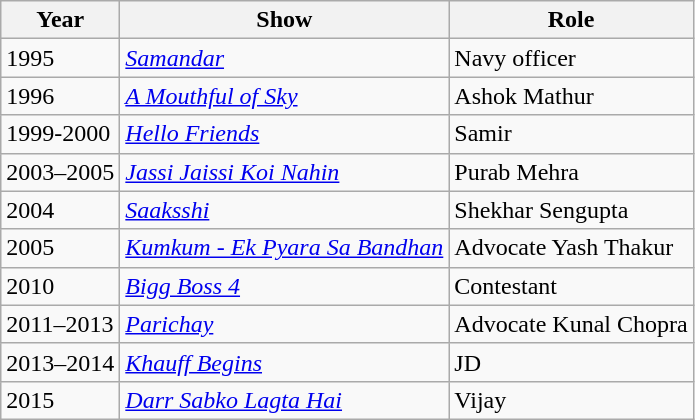<table class="wikitable sortable">
<tr>
<th>Year</th>
<th>Show</th>
<th>Role</th>
</tr>
<tr>
<td>1995</td>
<td><em><a href='#'>Samandar</a></em></td>
<td>Navy officer</td>
</tr>
<tr>
<td>1996</td>
<td><em><a href='#'>A Mouthful of Sky</a></em></td>
<td>Ashok Mathur</td>
</tr>
<tr>
<td>1999-2000</td>
<td><em><a href='#'>Hello Friends</a></em></td>
<td>Samir</td>
</tr>
<tr>
<td>2003–2005</td>
<td><em><a href='#'>Jassi Jaissi Koi Nahin</a></em></td>
<td>Purab Mehra</td>
</tr>
<tr>
<td>2004</td>
<td><em><a href='#'>Saaksshi</a></em></td>
<td>Shekhar Sengupta</td>
</tr>
<tr>
<td>2005</td>
<td><em><a href='#'>Kumkum - Ek Pyara Sa Bandhan</a></em></td>
<td>Advocate Yash Thakur</td>
</tr>
<tr>
<td>2010</td>
<td><em><a href='#'>Bigg Boss 4</a></em></td>
<td>Contestant</td>
</tr>
<tr>
<td>2011–2013</td>
<td><em><a href='#'>Parichay</a></em></td>
<td>Advocate Kunal Chopra</td>
</tr>
<tr>
<td>2013–2014</td>
<td><em><a href='#'>Khauff Begins</a></em></td>
<td>JD</td>
</tr>
<tr>
<td>2015</td>
<td><em><a href='#'>Darr Sabko Lagta Hai</a></em></td>
<td>Vijay</td>
</tr>
</table>
